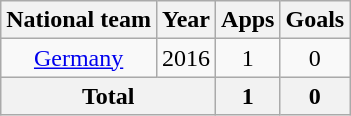<table class="wikitable" style="text-align:center">
<tr>
<th>National team</th>
<th>Year</th>
<th>Apps</th>
<th>Goals</th>
</tr>
<tr>
<td><a href='#'>Germany</a></td>
<td>2016</td>
<td>1</td>
<td>0</td>
</tr>
<tr>
<th colspan="2">Total</th>
<th>1</th>
<th>0</th>
</tr>
</table>
